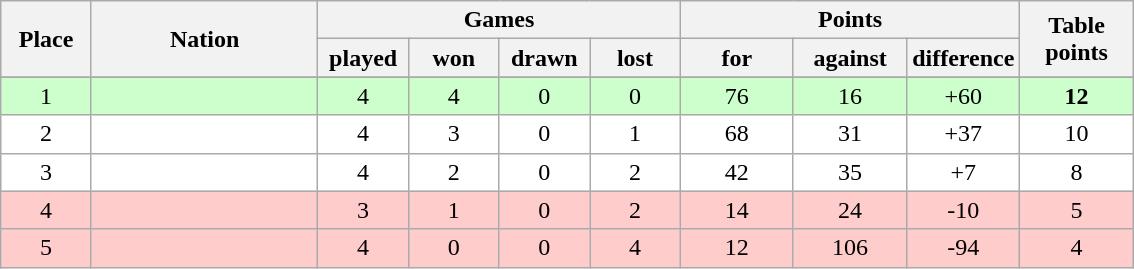<table class="wikitable">
<tr>
<th rowspan=2 width="8%">Place</th>
<th rowspan=2 width="20%">Nation</th>
<th colspan=4 width="32%">Games</th>
<th colspan=3 width="30%">Points</th>
<th rowspan=2 width="10%">Table<br>points</th>
</tr>
<tr>
<th width="8%">played</th>
<th width="8%">won</th>
<th width="8%">drawn</th>
<th width="8%">lost</th>
<th width="10%">for</th>
<th width="10%">against</th>
<th width="10%">difference</th>
</tr>
<tr>
</tr>
<tr bgcolor=#ccffcc align=center>
<td>1</td>
<td align=left><strong></strong></td>
<td>4</td>
<td>4</td>
<td>0</td>
<td>0</td>
<td>76</td>
<td>16</td>
<td>+60</td>
<td><strong>12</strong></td>
</tr>
<tr bgcolor=#ffffff align=center>
<td>2</td>
<td align=left></td>
<td>4</td>
<td>3</td>
<td>0</td>
<td>1</td>
<td>68</td>
<td>31</td>
<td>+37</td>
<td>10</td>
</tr>
<tr bgcolor=#ffffff align=center>
<td>3</td>
<td align=left></td>
<td>4</td>
<td>2</td>
<td>0</td>
<td>2</td>
<td>42</td>
<td>35</td>
<td>+7</td>
<td>8</td>
</tr>
<tr bgcolor=#ffcccc align=center>
<td>4</td>
<td align=left><em></em></td>
<td>3</td>
<td>1</td>
<td>0</td>
<td>2</td>
<td>14</td>
<td>24</td>
<td>-10</td>
<td>5</td>
</tr>
<tr bgcolor=#ffcccc align=center>
<td>5</td>
<td align=left><em></em></td>
<td>4</td>
<td>0</td>
<td>0</td>
<td>4</td>
<td>12</td>
<td>106</td>
<td>-94</td>
<td>4</td>
</tr>
</table>
